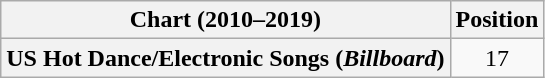<table class="wikitable plainrowheaders" style="text-align:center">
<tr>
<th scope="col">Chart (2010–2019)</th>
<th scope="col">Position</th>
</tr>
<tr>
<th scope="row">US Hot Dance/Electronic Songs (<em>Billboard</em>)</th>
<td>17</td>
</tr>
</table>
